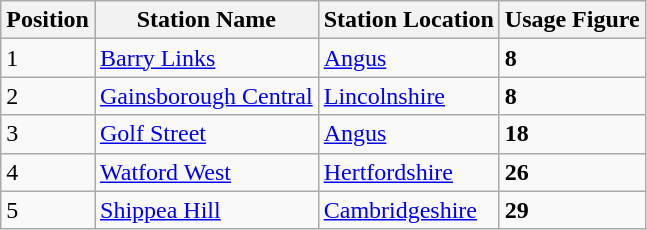<table class="wikitable mw-collapsible">
<tr>
<th>Position</th>
<th>Station Name</th>
<th>Station Location</th>
<th>Usage Figure</th>
</tr>
<tr>
<td>1</td>
<td><a href='#'>Barry Links</a></td>
<td><a href='#'>Angus</a></td>
<td><strong>8</strong></td>
</tr>
<tr>
<td>2</td>
<td><a href='#'>Gainsborough Central</a></td>
<td><a href='#'>Lincolnshire</a></td>
<td><strong>8</strong></td>
</tr>
<tr>
<td>3</td>
<td><a href='#'>Golf Street</a></td>
<td><a href='#'>Angus</a></td>
<td><strong>18</strong></td>
</tr>
<tr>
<td>4</td>
<td><a href='#'>Watford West</a></td>
<td><a href='#'>Hertfordshire</a></td>
<td><strong>26</strong></td>
</tr>
<tr>
<td>5</td>
<td><a href='#'>Shippea Hill</a></td>
<td><a href='#'>Cambridgeshire</a></td>
<td><strong>29</strong></td>
</tr>
</table>
